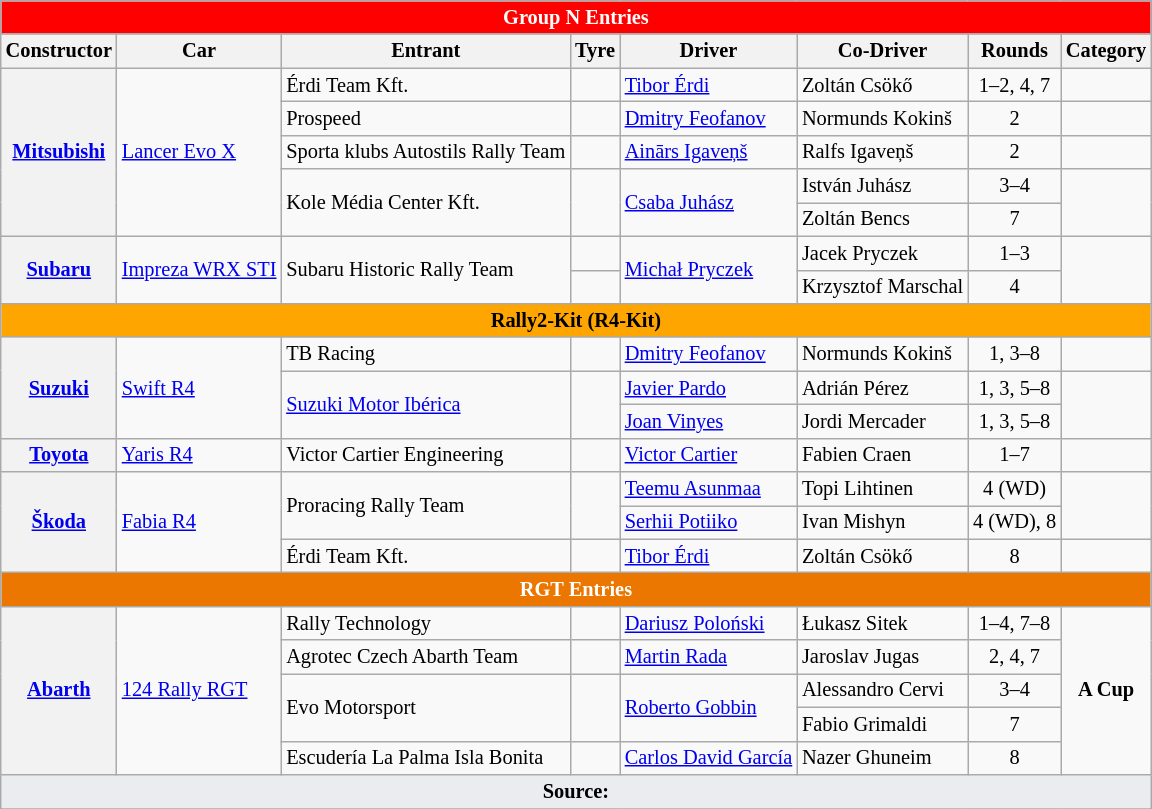<table class="wikitable" style="font-size: 85%">
<tr>
<th colspan="8" style="color:white;background-color:red;">Group N Entries</th>
</tr>
<tr>
<th>Constructor</th>
<th>Car</th>
<th>Entrant</th>
<th>Tyre</th>
<th>Driver</th>
<th>Co-Driver</th>
<th>Rounds</th>
<th>Category</th>
</tr>
<tr>
<th rowspan="5"><a href='#'>Mitsubishi</a></th>
<td rowspan="5"><a href='#'>Lancer Evo X</a></td>
<td> Érdi Team Kft.</td>
<td align="center"></td>
<td> <a href='#'>Tibor Érdi</a></td>
<td> Zoltán Csökő</td>
<td align="center">1–2, 4, 7</td>
<td></td>
</tr>
<tr>
<td> Prospeed</td>
<td align="center"></td>
<td> <a href='#'>Dmitry Feofanov</a></td>
<td> Normunds Kokinš</td>
<td align="center">2</td>
<td></td>
</tr>
<tr>
<td> Sporta klubs Autostils Rally Team</td>
<td align="center"></td>
<td> <a href='#'>Ainārs Igaveņš</a></td>
<td> Ralfs Igaveņš</td>
<td align="center">2</td>
<td></td>
</tr>
<tr>
<td rowspan="2"> Kole Média Center Kft.</td>
<td align="center" rowspan="2"></td>
<td rowspan="2"> <a href='#'>Csaba Juhász</a></td>
<td> István Juhász</td>
<td align="center">3–4</td>
<td rowspan="2"></td>
</tr>
<tr>
<td> Zoltán Bencs</td>
<td align="center">7</td>
</tr>
<tr>
<th rowspan="2"><a href='#'>Subaru</a></th>
<td rowspan="2"><a href='#'>Impreza WRX STI</a></td>
<td rowspan="2"> Subaru Historic Rally Team</td>
<td align="center"></td>
<td rowspan="2"> <a href='#'>Michał Pryczek</a></td>
<td> Jacek Pryczek</td>
<td align="center">1–3</td>
<td rowspan="2"></td>
</tr>
<tr>
<td align="center"></td>
<td> Krzysztof Marschal</td>
<td align="center">4</td>
</tr>
<tr>
<th colspan="8" style="color:black;background-color:orange;">Rally2-Kit (R4-Kit)</th>
</tr>
<tr>
<th rowspan="3"><a href='#'>Suzuki</a></th>
<td rowspan="3"><a href='#'>Swift R4</a></td>
<td> TB Racing</td>
<td align="center"></td>
<td> <a href='#'>Dmitry Feofanov</a></td>
<td> Normunds Kokinš</td>
<td align="center">1, 3–8</td>
<td></td>
</tr>
<tr>
<td rowspan="2"> <a href='#'>Suzuki Motor Ibérica</a></td>
<td rowspan="2" align="center"></td>
<td> <a href='#'>Javier Pardo</a></td>
<td> Adrián Pérez</td>
<td align="center">1, 3, 5–8</td>
<td rowspan="2"></td>
</tr>
<tr>
<td> <a href='#'>Joan Vinyes</a></td>
<td> Jordi Mercader</td>
<td align="center">1, 3, 5–8</td>
</tr>
<tr>
<th><a href='#'>Toyota</a></th>
<td><a href='#'>Yaris R4</a></td>
<td> Victor Cartier Engineering</td>
<td align="center"></td>
<td> <a href='#'>Victor Cartier</a></td>
<td> Fabien Craen</td>
<td align="center">1–7</td>
<td></td>
</tr>
<tr>
<th rowspan="3"><a href='#'>Škoda</a></th>
<td rowspan="3"><a href='#'>Fabia R4</a></td>
<td rowspan="2"> Proracing Rally Team</td>
<td rowspan="2" align="center"></td>
<td> <a href='#'>Teemu Asunmaa</a></td>
<td> Topi Lihtinen</td>
<td align="center">4 (WD)</td>
<td rowspan="2"></td>
</tr>
<tr>
<td> <a href='#'>Serhii Potiiko</a></td>
<td> Ivan Mishyn</td>
<td align="center">4 (WD), 8</td>
</tr>
<tr>
<td> Érdi Team Kft.</td>
<td align="center"></td>
<td> <a href='#'>Tibor Érdi</a></td>
<td> Zoltán Csökő</td>
<td align="center">8</td>
<td></td>
</tr>
<tr>
<th colspan="8" style="color:white;background-color:#eb7700;">RGT Entries</th>
</tr>
<tr>
<th rowspan="5"><a href='#'>Abarth</a></th>
<td rowspan="5"><a href='#'>124 Rally RGT</a></td>
<td> Rally Technology</td>
<td align="center"></td>
<td> <a href='#'>Dariusz Poloński</a></td>
<td> Łukasz Sitek</td>
<td align="center">1–4, 7–8</td>
<td rowspan="5" align="center"><strong><span>A Cup</span></strong></td>
</tr>
<tr>
<td> Agrotec Czech Abarth Team</td>
<td align="center"></td>
<td> <a href='#'>Martin Rada</a></td>
<td> Jaroslav Jugas</td>
<td align="center">2, 4, 7</td>
</tr>
<tr>
<td rowspan="2"> Evo Motorsport</td>
<td align="center" rowspan="2"></td>
<td rowspan="2"> <a href='#'>Roberto Gobbin</a></td>
<td> Alessandro Cervi</td>
<td align="center">3–4</td>
</tr>
<tr>
<td> Fabio Grimaldi</td>
<td align="center">7</td>
</tr>
<tr>
<td> Escudería La Palma Isla Bonita</td>
<td align="center"></td>
<td> <a href='#'>Carlos David García</a></td>
<td> Nazer Ghuneim</td>
<td align="center">8</td>
</tr>
<tr>
<td colspan="9" style="background-color:#EAECF0;text-align:center"><strong>Source:</strong></td>
</tr>
<tr>
</tr>
</table>
